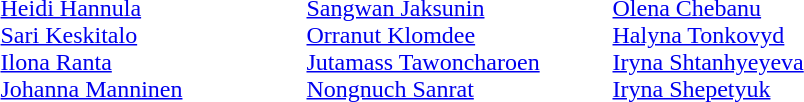<table>
<tr>
<td width=200 valign=top><em></em><br><a href='#'>Heidi Hannula</a><br><a href='#'>Sari Keskitalo</a><br><a href='#'>Ilona Ranta</a><br><a href='#'>Johanna Manninen</a></td>
<td width=200 valign=top><em></em><br><a href='#'>Sangwan Jaksunin</a><br><a href='#'>Orranut Klomdee</a><br><a href='#'>Jutamass Tawoncharoen</a><br><a href='#'>Nongnuch Sanrat</a></td>
<td width=200 valign=top><em></em><br><a href='#'>Olena Chebanu</a><br><a href='#'>Halyna Tonkovyd</a><br><a href='#'>Iryna Shtanhyeyeva</a><br><a href='#'>Iryna Shepetyuk</a></td>
</tr>
</table>
